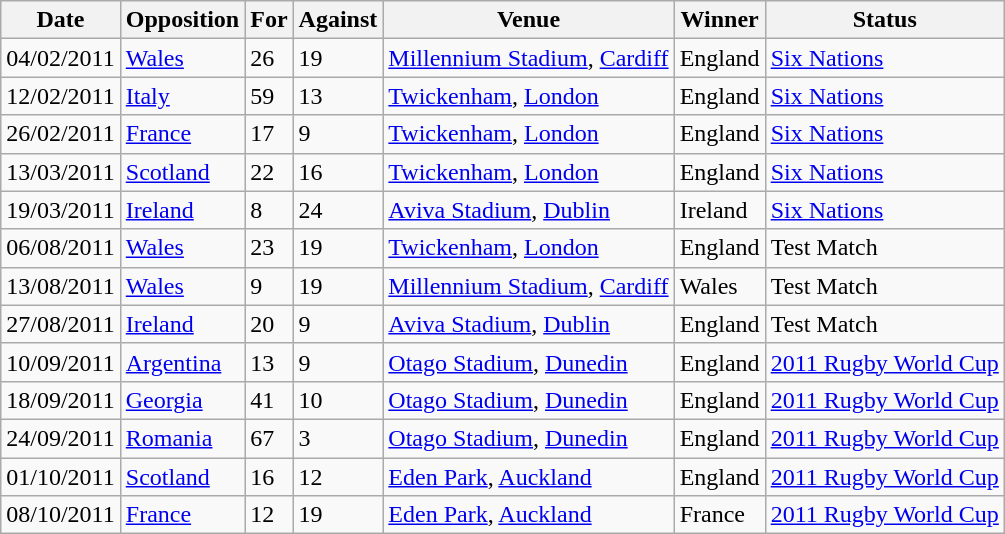<table class="wikitable sortable">
<tr>
<th>Date</th>
<th>Opposition</th>
<th>For</th>
<th>Against</th>
<th>Venue</th>
<th>Winner</th>
<th>Status</th>
</tr>
<tr>
<td>04/02/2011</td>
<td><a href='#'>Wales</a></td>
<td>26</td>
<td>19</td>
<td><a href='#'>Millennium Stadium</a>, <a href='#'>Cardiff</a></td>
<td>England</td>
<td><a href='#'>Six Nations</a></td>
</tr>
<tr>
<td>12/02/2011</td>
<td><a href='#'>Italy</a></td>
<td>59</td>
<td>13</td>
<td><a href='#'>Twickenham</a>, <a href='#'>London</a></td>
<td>England</td>
<td><a href='#'>Six Nations</a></td>
</tr>
<tr>
<td>26/02/2011</td>
<td><a href='#'>France</a></td>
<td>17</td>
<td>9</td>
<td><a href='#'>Twickenham</a>, <a href='#'>London</a></td>
<td>England</td>
<td><a href='#'>Six Nations</a></td>
</tr>
<tr>
<td>13/03/2011</td>
<td><a href='#'>Scotland</a></td>
<td>22</td>
<td>16</td>
<td><a href='#'>Twickenham</a>, <a href='#'>London</a></td>
<td>England</td>
<td><a href='#'>Six Nations</a></td>
</tr>
<tr>
<td>19/03/2011</td>
<td><a href='#'>Ireland</a></td>
<td>8</td>
<td>24</td>
<td><a href='#'>Aviva Stadium</a>, <a href='#'>Dublin</a></td>
<td>Ireland</td>
<td><a href='#'>Six Nations</a></td>
</tr>
<tr>
<td>06/08/2011</td>
<td><a href='#'>Wales</a></td>
<td>23</td>
<td>19</td>
<td><a href='#'>Twickenham</a>, <a href='#'>London</a></td>
<td>England</td>
<td>Test Match</td>
</tr>
<tr>
<td>13/08/2011</td>
<td><a href='#'>Wales</a></td>
<td>9</td>
<td>19</td>
<td><a href='#'>Millennium Stadium</a>, <a href='#'>Cardiff</a></td>
<td>Wales</td>
<td>Test Match</td>
</tr>
<tr>
<td>27/08/2011</td>
<td><a href='#'>Ireland</a></td>
<td>20</td>
<td>9</td>
<td><a href='#'>Aviva Stadium</a>, <a href='#'>Dublin</a></td>
<td>England</td>
<td>Test Match</td>
</tr>
<tr>
<td>10/09/2011</td>
<td><a href='#'>Argentina</a></td>
<td>13</td>
<td>9</td>
<td><a href='#'>Otago Stadium</a>, <a href='#'>Dunedin</a></td>
<td>England</td>
<td><a href='#'>2011 Rugby World Cup</a></td>
</tr>
<tr>
<td>18/09/2011</td>
<td><a href='#'>Georgia</a></td>
<td>41</td>
<td>10</td>
<td><a href='#'>Otago Stadium</a>, <a href='#'>Dunedin</a></td>
<td>England</td>
<td><a href='#'>2011 Rugby World Cup</a></td>
</tr>
<tr>
<td>24/09/2011</td>
<td><a href='#'>Romania</a></td>
<td>67</td>
<td>3</td>
<td><a href='#'>Otago Stadium</a>, <a href='#'>Dunedin</a></td>
<td>England</td>
<td><a href='#'>2011 Rugby World Cup</a></td>
</tr>
<tr>
<td>01/10/2011</td>
<td><a href='#'>Scotland</a></td>
<td>16</td>
<td>12</td>
<td><a href='#'>Eden Park</a>, <a href='#'>Auckland</a></td>
<td>England</td>
<td><a href='#'>2011 Rugby World Cup</a></td>
</tr>
<tr>
<td>08/10/2011</td>
<td><a href='#'>France</a></td>
<td>12</td>
<td>19</td>
<td><a href='#'>Eden Park</a>, <a href='#'>Auckland</a></td>
<td>France</td>
<td><a href='#'>2011 Rugby World Cup</a></td>
</tr>
</table>
